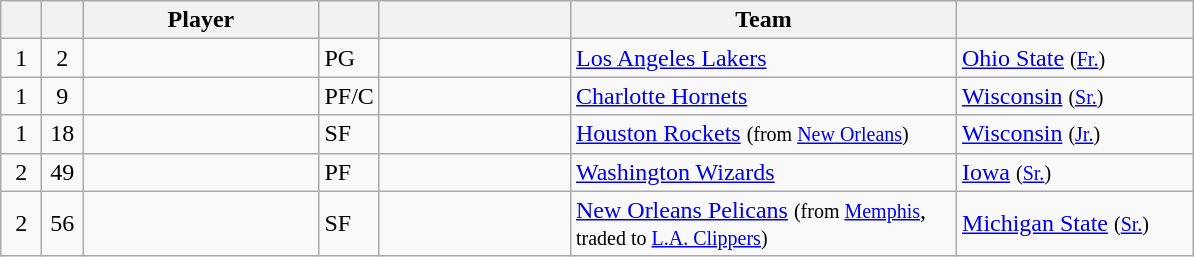<table class="wikitable sortable" style="text-align:left">
<tr>
<th style="width:20px;"></th>
<th style="width:20px;"></th>
<th style="width:150px;">Player</th>
<th style="width:20px;"></th>
<th style="width:120px;"></th>
<th style="width:250px;">Team</th>
<th style="width:150px;"></th>
</tr>
<tr>
<td style="text-align:center;">1</td>
<td style="text-align:center;">2</td>
<td></td>
<td>PG</td>
<td></td>
<td><a href='#'>Los Angeles Lakers</a></td>
<td><a href='#'>Ohio State</a> <small>(<a href='#'>Fr.</a>)</small></td>
</tr>
<tr>
<td style="text-align:center;">1</td>
<td style="text-align:center;">9</td>
<td></td>
<td>PF/C</td>
<td></td>
<td><a href='#'>Charlotte Hornets</a></td>
<td><a href='#'>Wisconsin</a> <small>(<a href='#'>Sr.</a>)</small></td>
</tr>
<tr>
<td style="text-align:center;">1</td>
<td style="text-align:center;">18</td>
<td></td>
<td>SF</td>
<td></td>
<td><a href='#'>Houston Rockets</a> <small>(from <a href='#'>New Orleans</a>)</small></td>
<td><a href='#'>Wisconsin</a> <small>(<a href='#'>Jr.</a>)</small></td>
</tr>
<tr>
<td style="text-align:center;">2</td>
<td style="text-align:center;">49</td>
<td></td>
<td>PF</td>
<td></td>
<td><a href='#'>Washington Wizards</a></td>
<td><a href='#'>Iowa</a> <small>(<a href='#'>Sr.</a>)</small></td>
</tr>
<tr>
<td style="text-align:center;">2</td>
<td style="text-align:center;">56</td>
<td></td>
<td>SF</td>
<td></td>
<td><a href='#'>New Orleans Pelicans</a> <small>(from <a href='#'>Memphis</a></small>, <small>traded to <a href='#'>L.A. Clippers</a>)</small></td>
<td><a href='#'>Michigan State</a> <small>(<a href='#'>Sr.</a>)</small></td>
</tr>
</table>
